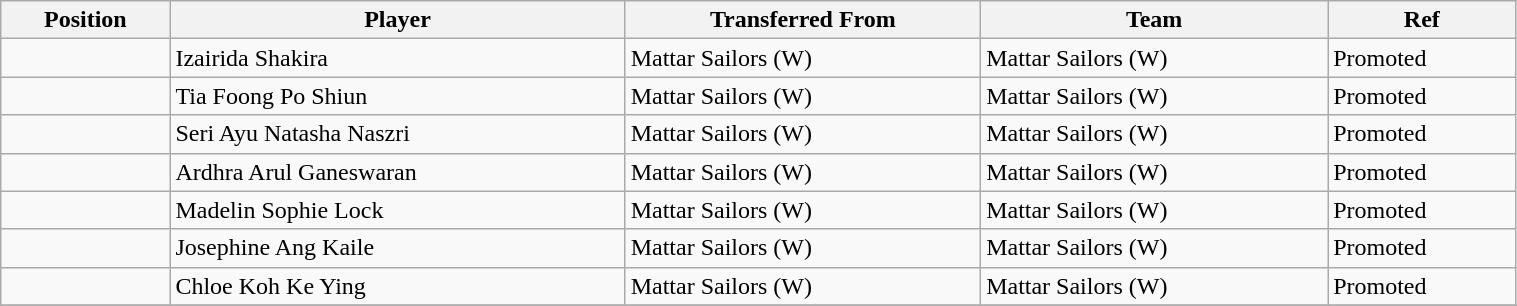<table class="wikitable sortable" style="width:80%; text-align:center; font-size:100%; text-align:left;">
<tr>
<th>Position</th>
<th>Player</th>
<th>Transferred From</th>
<th>Team</th>
<th>Ref</th>
</tr>
<tr>
<td></td>
<td> Izairida Shakira</td>
<td> Mattar Sailors (W)</td>
<td>Mattar Sailors (W)</td>
<td>Promoted</td>
</tr>
<tr>
<td></td>
<td> Tia Foong Po Shiun</td>
<td> Mattar Sailors (W)</td>
<td>Mattar Sailors (W)</td>
<td>Promoted </td>
</tr>
<tr>
<td></td>
<td> Seri Ayu Natasha Naszri</td>
<td> Mattar Sailors (W)</td>
<td>Mattar Sailors (W)</td>
<td>Promoted</td>
</tr>
<tr>
<td></td>
<td> Ardhra Arul Ganeswaran</td>
<td> Mattar Sailors (W)</td>
<td>Mattar Sailors (W)</td>
<td>Promoted</td>
</tr>
<tr>
<td></td>
<td> Madelin Sophie Lock</td>
<td> Mattar Sailors (W)</td>
<td>Mattar Sailors (W)</td>
<td>Promoted</td>
</tr>
<tr>
<td></td>
<td> Josephine Ang Kaile</td>
<td> Mattar Sailors (W)</td>
<td>Mattar Sailors (W)</td>
<td>Promoted</td>
</tr>
<tr>
<td></td>
<td> Chloe Koh Ke Ying</td>
<td> Mattar Sailors (W)</td>
<td>Mattar Sailors (W)</td>
<td>Promoted</td>
</tr>
<tr>
</tr>
</table>
